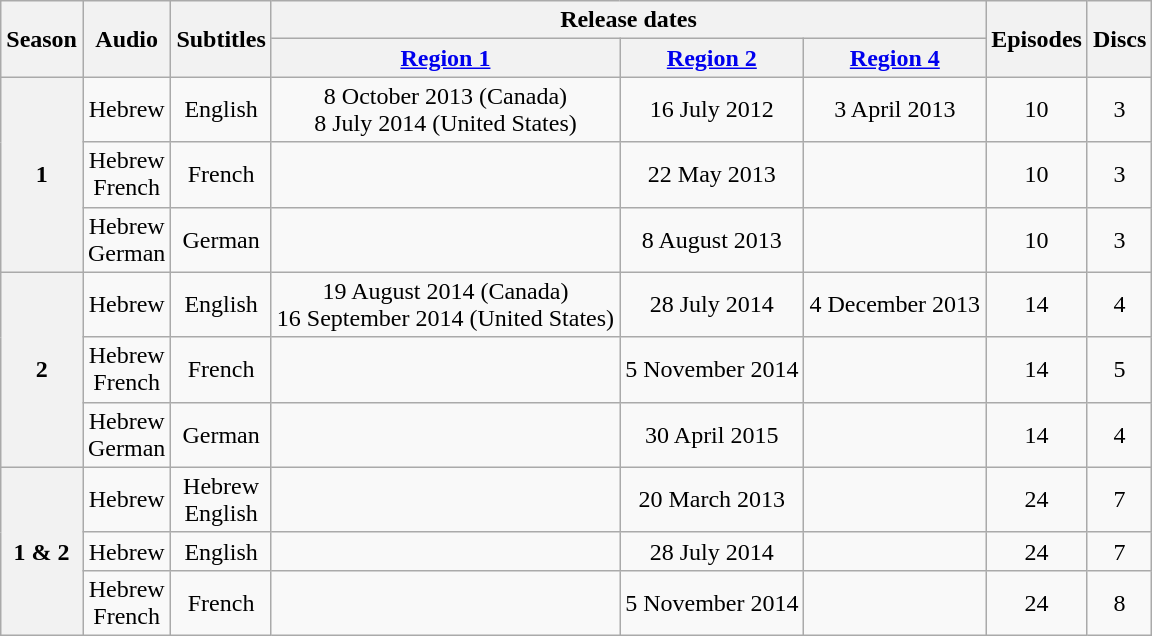<table class="wikitable" style="text-align:center">
<tr>
<th rowspan="2">Season</th>
<th rowspan="2">Audio</th>
<th rowspan="2">Subtitles</th>
<th colspan="3">Release dates</th>
<th rowspan="2">Episodes</th>
<th rowspan="2">Discs</th>
</tr>
<tr>
<th><a href='#'>Region 1</a></th>
<th><a href='#'>Region 2</a></th>
<th><a href='#'>Region 4</a></th>
</tr>
<tr>
<th rowspan="3">1</th>
<td>Hebrew</td>
<td>English</td>
<td>8 October 2013 (Canada)<br>8 July 2014 (United States)</td>
<td>16 July 2012</td>
<td>3 April 2013</td>
<td>10</td>
<td>3</td>
</tr>
<tr>
<td>Hebrew<br>French</td>
<td>French</td>
<td></td>
<td>22 May 2013</td>
<td></td>
<td>10</td>
<td>3</td>
</tr>
<tr>
<td>Hebrew<br>German</td>
<td>German</td>
<td></td>
<td>8 August 2013</td>
<td></td>
<td>10</td>
<td>3</td>
</tr>
<tr>
<th rowspan="3">2</th>
<td>Hebrew</td>
<td>English</td>
<td>19 August 2014 (Canada)<br>16 September 2014 (United States)</td>
<td>28 July 2014</td>
<td>4 December 2013</td>
<td>14</td>
<td>4</td>
</tr>
<tr>
<td>Hebrew<br>French</td>
<td>French</td>
<td></td>
<td>5 November 2014</td>
<td></td>
<td>14</td>
<td>5</td>
</tr>
<tr>
<td>Hebrew<br>German</td>
<td>German</td>
<td></td>
<td>30 April 2015</td>
<td></td>
<td>14</td>
<td>4</td>
</tr>
<tr>
<th rowspan="3">1 & 2</th>
<td>Hebrew</td>
<td>Hebrew<br>English</td>
<td></td>
<td>20 March 2013</td>
<td></td>
<td>24</td>
<td>7</td>
</tr>
<tr>
<td>Hebrew</td>
<td>English</td>
<td></td>
<td>28 July 2014</td>
<td></td>
<td>24</td>
<td>7</td>
</tr>
<tr>
<td>Hebrew<br>French</td>
<td>French</td>
<td></td>
<td>5 November 2014</td>
<td></td>
<td>24</td>
<td>8</td>
</tr>
</table>
